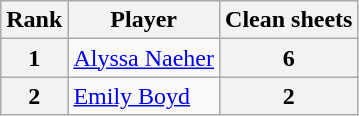<table class="wikitable">
<tr>
<th>Rank</th>
<th>Player</th>
<th>Clean sheets</th>
</tr>
<tr>
<th>1</th>
<td> <a href='#'>Alyssa Naeher</a></td>
<th>6</th>
</tr>
<tr>
<th>2</th>
<td> <a href='#'>Emily Boyd</a></td>
<th>2</th>
</tr>
</table>
